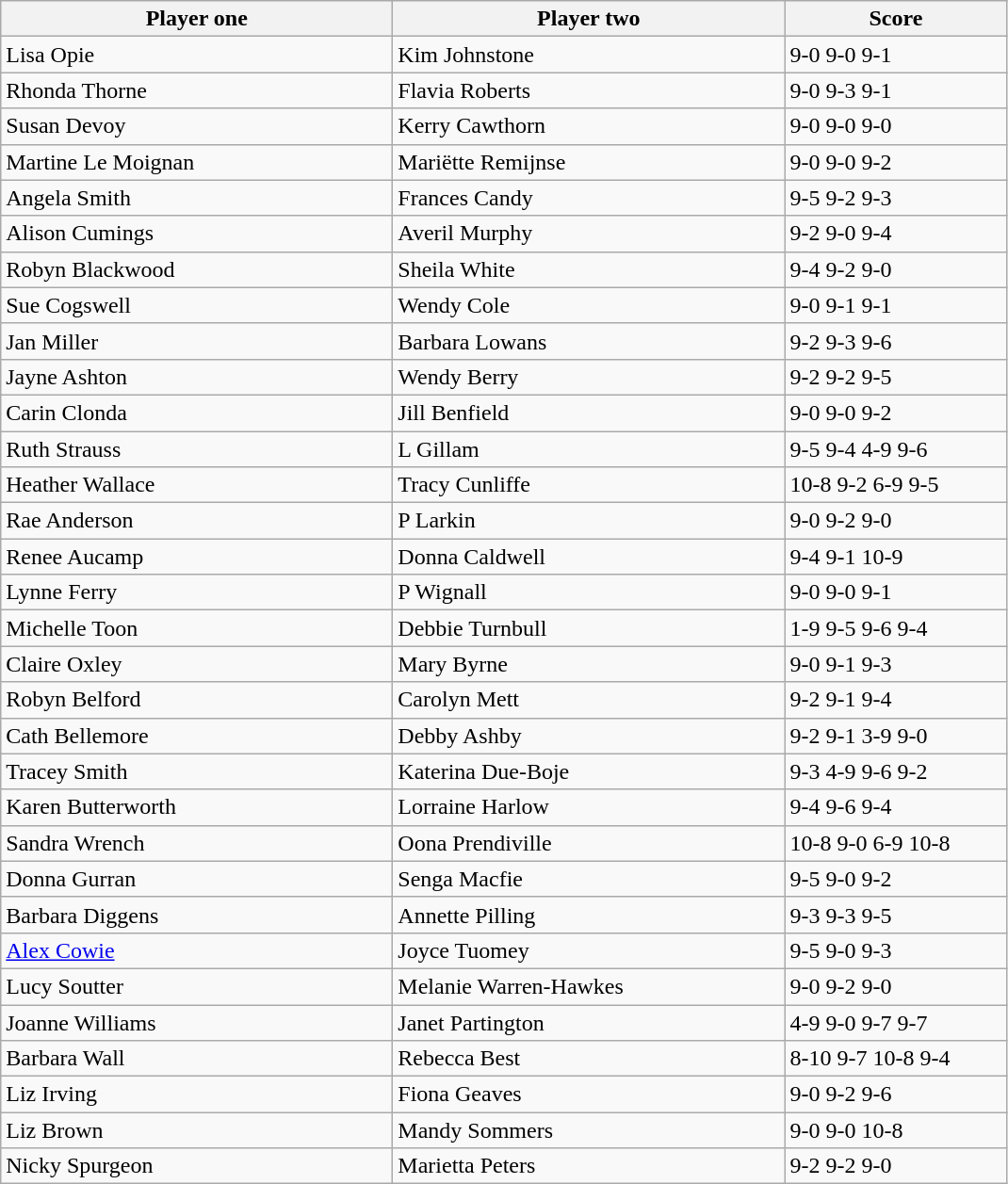<table class="wikitable">
<tr>
<th width=270>Player one</th>
<th width=270>Player two</th>
<th width=150>Score</th>
</tr>
<tr>
<td> Lisa Opie</td>
<td> Kim Johnstone</td>
<td>9-0 9-0 9-1</td>
</tr>
<tr>
<td> Rhonda Thorne</td>
<td> Flavia Roberts</td>
<td>9-0 9-3 9-1</td>
</tr>
<tr>
<td> Susan Devoy</td>
<td> Kerry Cawthorn</td>
<td>9-0 9-0 9-0</td>
</tr>
<tr>
<td> Martine Le Moignan</td>
<td> Mariëtte Remijnse</td>
<td>9-0 9-0 9-2</td>
</tr>
<tr>
<td> Angela Smith</td>
<td> Frances Candy</td>
<td>9-5 9-2 9-3</td>
</tr>
<tr>
<td> Alison Cumings</td>
<td> Averil Murphy</td>
<td>9-2 9-0 9-4</td>
</tr>
<tr>
<td> Robyn Blackwood</td>
<td> Sheila White</td>
<td>9-4 9-2 9-0</td>
</tr>
<tr>
<td> Sue Cogswell</td>
<td> Wendy Cole</td>
<td>9-0 9-1 9-1</td>
</tr>
<tr>
<td> Jan Miller</td>
<td> Barbara Lowans</td>
<td>9-2 9-3 9-6</td>
</tr>
<tr>
<td> Jayne Ashton</td>
<td> Wendy Berry</td>
<td>9-2 9-2 9-5</td>
</tr>
<tr>
<td> Carin Clonda</td>
<td> Jill Benfield</td>
<td>9-0 9-0 9-2</td>
</tr>
<tr>
<td> Ruth Strauss</td>
<td> L Gillam</td>
<td>9-5 9-4 4-9 9-6</td>
</tr>
<tr>
<td> Heather Wallace</td>
<td> Tracy Cunliffe</td>
<td>10-8 9-2 6-9 9-5</td>
</tr>
<tr>
<td> Rae Anderson</td>
<td> P Larkin</td>
<td>9-0 9-2 9-0</td>
</tr>
<tr>
<td> Renee Aucamp</td>
<td> Donna Caldwell</td>
<td>9-4 9-1 10-9</td>
</tr>
<tr>
<td> Lynne Ferry</td>
<td> P Wignall</td>
<td>9-0 9-0 9-1</td>
</tr>
<tr>
<td> Michelle Toon</td>
<td> Debbie Turnbull</td>
<td>1-9 9-5 9-6 9-4</td>
</tr>
<tr>
<td> Claire Oxley</td>
<td> Mary Byrne</td>
<td>9-0 9-1 9-3</td>
</tr>
<tr>
<td> Robyn Belford</td>
<td> Carolyn Mett</td>
<td>9-2 9-1 9-4</td>
</tr>
<tr>
<td> Cath Bellemore</td>
<td> Debby Ashby</td>
<td>9-2 9-1 3-9 9-0</td>
</tr>
<tr>
<td> Tracey Smith</td>
<td> Katerina Due-Boje</td>
<td>9-3 4-9 9-6 9-2</td>
</tr>
<tr>
<td> Karen Butterworth</td>
<td> Lorraine Harlow</td>
<td>9-4 9-6 9-4</td>
</tr>
<tr>
<td> Sandra Wrench</td>
<td> Oona Prendiville</td>
<td>10-8 9-0 6-9 10-8</td>
</tr>
<tr>
<td> Donna Gurran</td>
<td> Senga Macfie</td>
<td>9-5 9-0 9-2</td>
</tr>
<tr>
<td> Barbara Diggens</td>
<td> Annette Pilling</td>
<td>9-3 9-3 9-5</td>
</tr>
<tr>
<td> <a href='#'>Alex Cowie</a></td>
<td> Joyce Tuomey</td>
<td>9-5 9-0 9-3</td>
</tr>
<tr>
<td> Lucy Soutter</td>
<td> Melanie Warren-Hawkes</td>
<td>9-0 9-2 9-0</td>
</tr>
<tr>
<td> Joanne Williams</td>
<td> Janet Partington</td>
<td>4-9 9-0 9-7 9-7</td>
</tr>
<tr>
<td> Barbara Wall</td>
<td> Rebecca Best</td>
<td>8-10 9-7 10-8 9-4</td>
</tr>
<tr>
<td> Liz Irving</td>
<td> Fiona Geaves</td>
<td>9-0 9-2 9-6</td>
</tr>
<tr>
<td> Liz Brown</td>
<td> Mandy Sommers</td>
<td>9-0 9-0 10-8</td>
</tr>
<tr>
<td> Nicky Spurgeon</td>
<td> Marietta Peters</td>
<td>9-2 9-2 9-0</td>
</tr>
</table>
